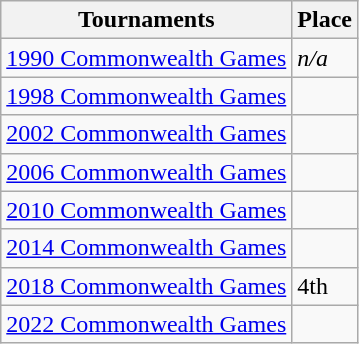<table class="wikitable collapsible">
<tr>
<th>Tournaments</th>
<th>Place</th>
</tr>
<tr>
<td><a href='#'>1990 Commonwealth Games</a></td>
<td><em>n/a</em></td>
</tr>
<tr>
<td><a href='#'>1998 Commonwealth Games</a></td>
<td></td>
</tr>
<tr>
<td><a href='#'>2002 Commonwealth Games</a></td>
<td></td>
</tr>
<tr>
<td><a href='#'>2006 Commonwealth Games</a></td>
<td></td>
</tr>
<tr>
<td><a href='#'>2010 Commonwealth Games</a></td>
<td></td>
</tr>
<tr>
<td><a href='#'>2014 Commonwealth Games</a></td>
<td></td>
</tr>
<tr>
<td><a href='#'>2018 Commonwealth Games</a></td>
<td>4th</td>
</tr>
<tr>
<td><a href='#'>2022 Commonwealth Games</a></td>
<td></td>
</tr>
</table>
